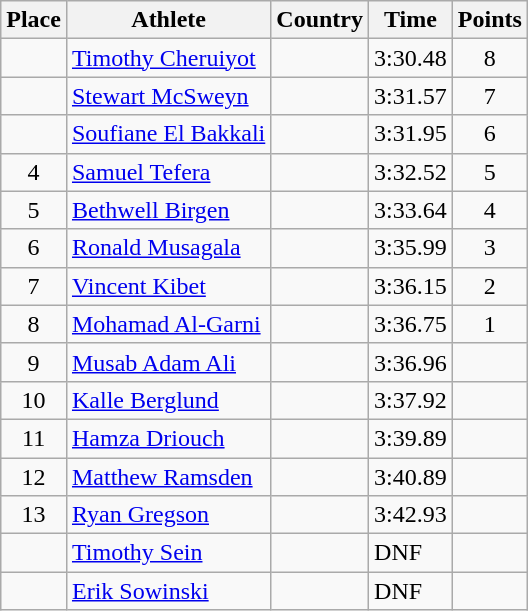<table class="wikitable">
<tr>
<th>Place</th>
<th>Athlete</th>
<th>Country</th>
<th>Time</th>
<th>Points</th>
</tr>
<tr>
<td align=center></td>
<td><a href='#'>Timothy Cheruiyot</a></td>
<td></td>
<td>3:30.48</td>
<td align=center>8</td>
</tr>
<tr>
<td align=center></td>
<td><a href='#'>Stewart McSweyn</a></td>
<td></td>
<td>3:31.57</td>
<td align=center>7</td>
</tr>
<tr>
<td align=center></td>
<td><a href='#'>Soufiane El Bakkali</a></td>
<td></td>
<td>3:31.95</td>
<td align=center>6</td>
</tr>
<tr>
<td align=center>4</td>
<td><a href='#'>Samuel Tefera</a></td>
<td></td>
<td>3:32.52</td>
<td align=center>5</td>
</tr>
<tr>
<td align=center>5</td>
<td><a href='#'>Bethwell Birgen</a></td>
<td></td>
<td>3:33.64</td>
<td align=center>4</td>
</tr>
<tr>
<td align=center>6</td>
<td><a href='#'>Ronald Musagala</a></td>
<td></td>
<td>3:35.99</td>
<td align=center>3</td>
</tr>
<tr>
<td align=center>7</td>
<td><a href='#'>Vincent Kibet</a></td>
<td></td>
<td>3:36.15</td>
<td align=center>2</td>
</tr>
<tr>
<td align=center>8</td>
<td><a href='#'>Mohamad Al-Garni</a></td>
<td></td>
<td>3:36.75</td>
<td align=center>1</td>
</tr>
<tr>
<td align=center>9</td>
<td><a href='#'>Musab Adam Ali</a></td>
<td></td>
<td>3:36.96</td>
<td align=center></td>
</tr>
<tr>
<td align=center>10</td>
<td><a href='#'>Kalle Berglund</a></td>
<td></td>
<td>3:37.92</td>
<td align=center></td>
</tr>
<tr>
<td align=center>11</td>
<td><a href='#'>Hamza Driouch</a></td>
<td></td>
<td>3:39.89</td>
<td align=center></td>
</tr>
<tr>
<td align=center>12</td>
<td><a href='#'>Matthew Ramsden</a></td>
<td></td>
<td>3:40.89</td>
<td align=center></td>
</tr>
<tr>
<td align=center>13</td>
<td><a href='#'>Ryan Gregson</a></td>
<td></td>
<td>3:42.93</td>
<td align=center></td>
</tr>
<tr>
<td align=center></td>
<td><a href='#'>Timothy Sein</a></td>
<td></td>
<td>DNF</td>
<td align=center></td>
</tr>
<tr>
<td align=center></td>
<td><a href='#'>Erik Sowinski</a></td>
<td></td>
<td>DNF</td>
<td align=center></td>
</tr>
</table>
